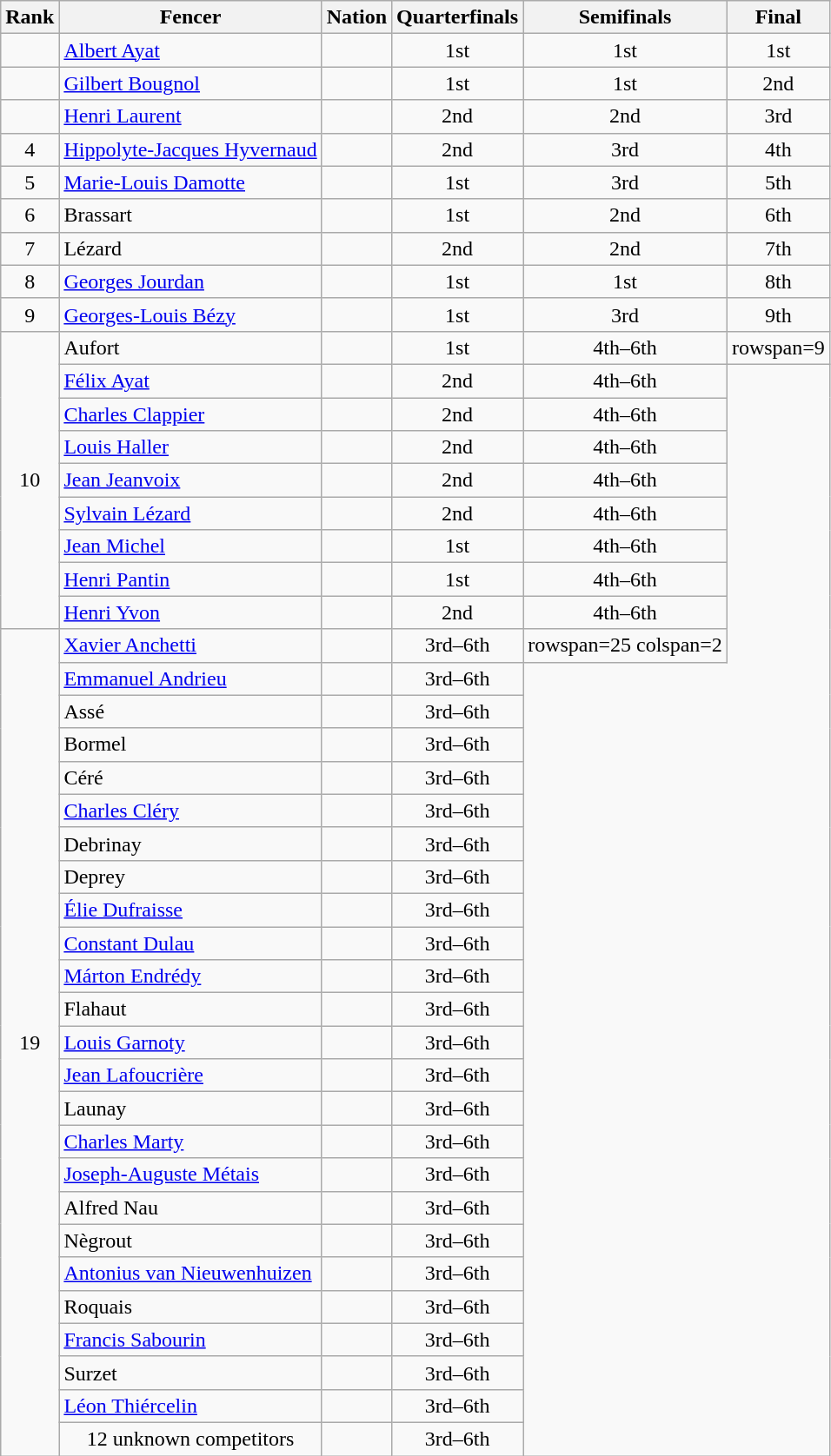<table class="wikitable sortable" style="text-align:center">
<tr>
<th>Rank</th>
<th>Fencer</th>
<th>Nation</th>
<th>Quarterfinals</th>
<th>Semifinals</th>
<th>Final</th>
</tr>
<tr>
<td></td>
<td align=left><a href='#'>Albert Ayat</a></td>
<td align=left></td>
<td>1st</td>
<td>1st</td>
<td>1st</td>
</tr>
<tr>
<td></td>
<td align=left><a href='#'>Gilbert Bougnol</a></td>
<td align=left></td>
<td>1st</td>
<td>1st</td>
<td>2nd</td>
</tr>
<tr>
<td></td>
<td align=left><a href='#'>Henri Laurent</a></td>
<td align=left></td>
<td>2nd</td>
<td>2nd</td>
<td>3rd</td>
</tr>
<tr>
<td>4</td>
<td align=left><a href='#'>Hippolyte-Jacques Hyvernaud</a></td>
<td align=left></td>
<td>2nd</td>
<td>3rd</td>
<td>4th</td>
</tr>
<tr>
<td>5</td>
<td align=left><a href='#'>Marie-Louis Damotte</a></td>
<td align=left></td>
<td>1st</td>
<td>3rd</td>
<td>5th</td>
</tr>
<tr>
<td>6</td>
<td align=left>Brassart</td>
<td align=left></td>
<td>1st</td>
<td>2nd</td>
<td>6th</td>
</tr>
<tr>
<td>7</td>
<td align=left>Lézard</td>
<td align=left></td>
<td>2nd</td>
<td>2nd</td>
<td>7th</td>
</tr>
<tr>
<td>8</td>
<td align=left><a href='#'>Georges Jourdan</a></td>
<td align=left></td>
<td>1st</td>
<td>1st</td>
<td>8th</td>
</tr>
<tr>
<td>9</td>
<td align=left><a href='#'>Georges-Louis Bézy</a></td>
<td align=left></td>
<td>1st</td>
<td>3rd</td>
<td>9th</td>
</tr>
<tr>
<td rowspan=9>10</td>
<td align=left>Aufort</td>
<td align=left></td>
<td>1st</td>
<td>4th–6th</td>
<td>rowspan=9 </td>
</tr>
<tr>
<td align=left><a href='#'>Félix Ayat</a></td>
<td align=left></td>
<td>2nd</td>
<td>4th–6th</td>
</tr>
<tr>
<td align=left><a href='#'>Charles Clappier</a></td>
<td align=left></td>
<td>2nd</td>
<td>4th–6th</td>
</tr>
<tr>
<td align=left><a href='#'>Louis Haller</a></td>
<td align=left></td>
<td>2nd</td>
<td>4th–6th</td>
</tr>
<tr>
<td align=left><a href='#'>Jean Jeanvoix</a></td>
<td align=left></td>
<td>2nd</td>
<td>4th–6th</td>
</tr>
<tr>
<td align=left><a href='#'>Sylvain Lézard</a></td>
<td align=left></td>
<td>2nd</td>
<td>4th–6th</td>
</tr>
<tr>
<td align=left><a href='#'>Jean Michel</a></td>
<td align=left></td>
<td>1st</td>
<td>4th–6th</td>
</tr>
<tr>
<td align=left><a href='#'>Henri Pantin</a></td>
<td align=left></td>
<td>1st</td>
<td>4th–6th</td>
</tr>
<tr>
<td align=left><a href='#'>Henri Yvon</a></td>
<td align=left></td>
<td>2nd</td>
<td>4th–6th</td>
</tr>
<tr>
<td rowspan=25>19</td>
<td align=left><a href='#'>Xavier Anchetti</a></td>
<td align=left></td>
<td>3rd–6th</td>
<td>rowspan=25 colspan=2 </td>
</tr>
<tr>
<td align=left><a href='#'>Emmanuel Andrieu</a></td>
<td align=left></td>
<td>3rd–6th</td>
</tr>
<tr>
<td align=left>Assé</td>
<td align=left></td>
<td>3rd–6th</td>
</tr>
<tr>
<td align=left>Bormel</td>
<td align=left></td>
<td>3rd–6th</td>
</tr>
<tr>
<td align=left>Céré</td>
<td align=left></td>
<td>3rd–6th</td>
</tr>
<tr>
<td align=left><a href='#'>Charles Cléry</a></td>
<td align=left></td>
<td>3rd–6th</td>
</tr>
<tr>
<td align=left>Debrinay</td>
<td align=left></td>
<td>3rd–6th</td>
</tr>
<tr>
<td align=left>Deprey</td>
<td align=left></td>
<td>3rd–6th</td>
</tr>
<tr>
<td align=left><a href='#'>Élie Dufraisse</a></td>
<td align=left></td>
<td>3rd–6th</td>
</tr>
<tr>
<td align=left><a href='#'>Constant Dulau</a></td>
<td align=left></td>
<td>3rd–6th</td>
</tr>
<tr>
<td align=left><a href='#'>Márton Endrédy</a></td>
<td align=left></td>
<td>3rd–6th</td>
</tr>
<tr>
<td align=left>Flahaut</td>
<td align=left></td>
<td>3rd–6th</td>
</tr>
<tr>
<td align=left><a href='#'>Louis Garnoty</a></td>
<td align=left></td>
<td>3rd–6th</td>
</tr>
<tr>
<td align=left><a href='#'>Jean Lafoucrière</a></td>
<td align=left></td>
<td>3rd–6th</td>
</tr>
<tr>
<td align=left>Launay</td>
<td align=left></td>
<td>3rd–6th</td>
</tr>
<tr>
<td align=left><a href='#'>Charles Marty</a></td>
<td align=left></td>
<td>3rd–6th</td>
</tr>
<tr>
<td align=left><a href='#'>Joseph-Auguste Métais</a></td>
<td align=left></td>
<td>3rd–6th</td>
</tr>
<tr>
<td align=left>Alfred Nau</td>
<td align=left></td>
<td>3rd–6th</td>
</tr>
<tr>
<td align=left>Nègrout</td>
<td align=left></td>
<td>3rd–6th</td>
</tr>
<tr>
<td align=left><a href='#'>Antonius van Nieuwenhuizen</a></td>
<td align=left></td>
<td>3rd–6th</td>
</tr>
<tr>
<td align=left>Roquais</td>
<td align=left></td>
<td>3rd–6th</td>
</tr>
<tr>
<td align=left><a href='#'>Francis Sabourin</a></td>
<td align=left></td>
<td>3rd–6th</td>
</tr>
<tr>
<td align=left>Surzet</td>
<td align=left></td>
<td>3rd–6th</td>
</tr>
<tr>
<td align=left><a href='#'>Léon Thiércelin</a></td>
<td align=left></td>
<td>3rd–6th</td>
</tr>
<tr>
<td>12 unknown competitors</td>
<td></td>
<td>3rd–6th</td>
</tr>
</table>
